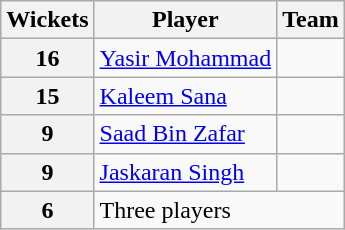<table class="wikitable">
<tr>
<th>Wickets</th>
<th>Player</th>
<th>Team</th>
</tr>
<tr>
<th>16</th>
<td><a href='#'>Yasir Mohammad</a></td>
<td></td>
</tr>
<tr>
<th>15</th>
<td><a href='#'>Kaleem Sana</a></td>
<td></td>
</tr>
<tr>
<th>9</th>
<td><a href='#'>Saad Bin Zafar</a></td>
<td></td>
</tr>
<tr>
<th>9</th>
<td><a href='#'>Jaskaran Singh</a></td>
<td></td>
</tr>
<tr>
<th>6</th>
<td colspan="2">Three players</td>
</tr>
</table>
